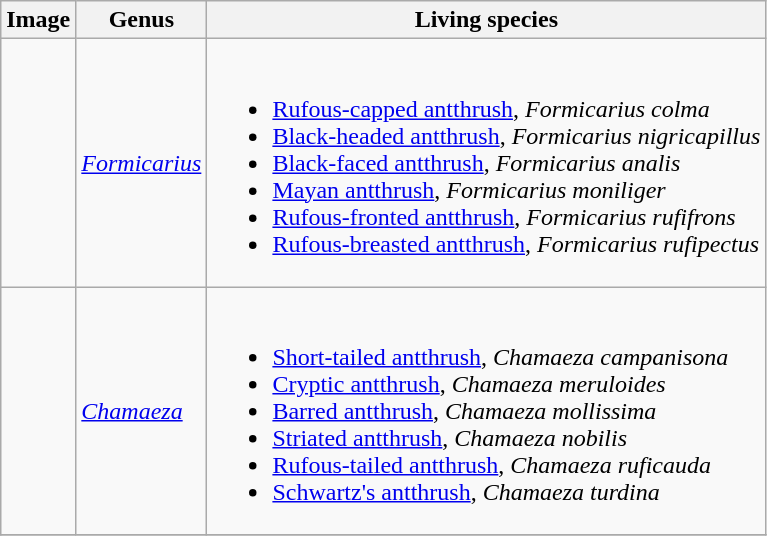<table class="wikitable">
<tr>
<th>Image</th>
<th>Genus</th>
<th>Living species</th>
</tr>
<tr>
<td></td>
<td><em><a href='#'>Formicarius</a></em> </td>
<td><br><ul><li><a href='#'>Rufous-capped antthrush</a>, <em>Formicarius colma</em></li><li><a href='#'>Black-headed antthrush</a>, <em>Formicarius nigricapillus</em></li><li><a href='#'>Black-faced antthrush</a>, <em>Formicarius analis</em></li><li><a href='#'>Mayan antthrush</a>, <em>Formicarius moniliger</em></li><li><a href='#'>Rufous-fronted antthrush</a>, <em>Formicarius rufifrons</em></li><li><a href='#'>Rufous-breasted antthrush</a>, <em>Formicarius rufipectus</em></li></ul></td>
</tr>
<tr>
<td></td>
<td><em><a href='#'>Chamaeza</a></em> </td>
<td><br><ul><li><a href='#'>Short-tailed antthrush</a>, <em>Chamaeza campanisona</em></li><li><a href='#'>Cryptic antthrush</a>, <em>Chamaeza meruloides</em></li><li><a href='#'>Barred antthrush</a>, <em>Chamaeza mollissima</em></li><li><a href='#'>Striated antthrush</a>, <em>Chamaeza nobilis</em></li><li><a href='#'>Rufous-tailed antthrush</a>, <em>Chamaeza ruficauda</em></li><li><a href='#'>Schwartz's antthrush</a>, <em>Chamaeza turdina</em></li></ul></td>
</tr>
<tr>
</tr>
</table>
